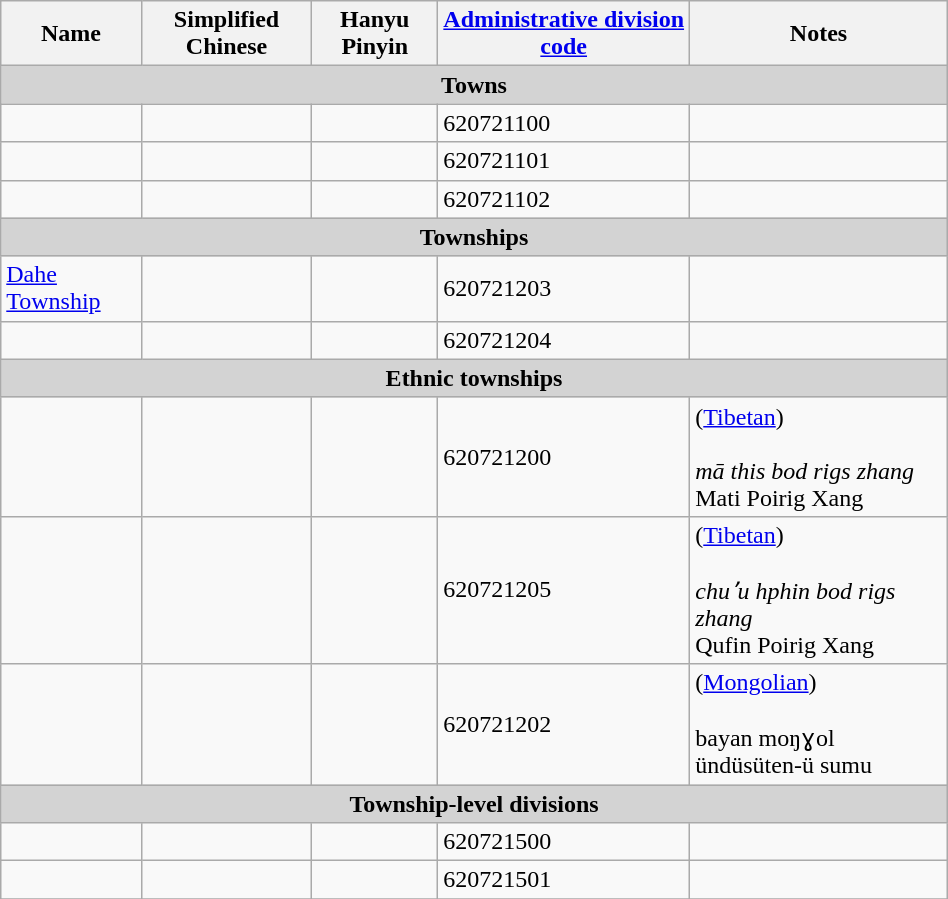<table class="wikitable" align="center" style="width:50%; border="1">
<tr>
<th>Name</th>
<th>Simplified Chinese</th>
<th>Hanyu Pinyin</th>
<th><a href='#'>Administrative division code</a></th>
<th>Notes</th>
</tr>
<tr>
<td colspan="5"  style="text-align:center; background:#d3d3d3;"><strong>Towns</strong></td>
</tr>
<tr --------->
<td></td>
<td></td>
<td></td>
<td>620721100</td>
<td></td>
</tr>
<tr>
<td></td>
<td></td>
<td></td>
<td>620721101</td>
<td></td>
</tr>
<tr>
<td></td>
<td></td>
<td></td>
<td>620721102</td>
<td></td>
</tr>
<tr>
<td colspan="5"  style="text-align:center; background:#d3d3d3;"><strong>Townships</strong></td>
</tr>
<tr --------->
<td><a href='#'>Dahe Township</a></td>
<td></td>
<td></td>
<td>620721203</td>
<td></td>
</tr>
<tr>
<td></td>
<td></td>
<td></td>
<td>620721204</td>
<td></td>
</tr>
<tr>
<td colspan="5"  style="text-align:center; background:#d3d3d3;"><strong>Ethnic townships</strong></td>
</tr>
<tr --------->
<td></td>
<td></td>
<td></td>
<td>620721200</td>
<td>(<a href='#'>Tibetan</a>)<br><br><em>mā this bod rigs zhang</em><br>Mati Poirig Xang</td>
</tr>
<tr>
<td></td>
<td></td>
<td></td>
<td>620721205</td>
<td>(<a href='#'>Tibetan</a>)<br><br><em>chuʼu hphin bod rigs zhang</em><br>Qufin Poirig Xang</td>
</tr>
<tr>
<td></td>
<td></td>
<td></td>
<td>620721202</td>
<td>(<a href='#'>Mongolian</a>)<br><br>bayan moŋɣol ündüsüten-ü sumu</td>
</tr>
<tr>
<td colspan="5"  style="text-align:center; background:#d3d3d3;"><strong>Township-level divisions</strong></td>
</tr>
<tr --------->
<td></td>
<td></td>
<td></td>
<td>620721500</td>
<td></td>
</tr>
<tr>
<td></td>
<td></td>
<td></td>
<td>620721501</td>
<td></td>
</tr>
<tr>
</tr>
</table>
